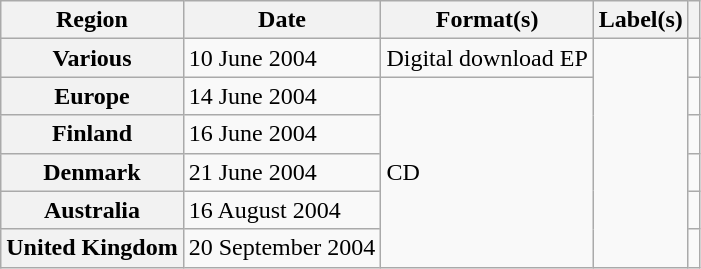<table class="wikitable plainrowheaders">
<tr>
<th scope="col">Region</th>
<th scope="col">Date</th>
<th scope="col">Format(s)</th>
<th scope="col">Label(s)</th>
<th scope="col"></th>
</tr>
<tr>
<th scope="row">Various</th>
<td>10 June 2004</td>
<td>Digital download EP</td>
<td rowspan="6"></td>
<td></td>
</tr>
<tr>
<th scope="row">Europe</th>
<td>14 June 2004</td>
<td rowspan="5">CD</td>
<td></td>
</tr>
<tr>
<th scope="row">Finland</th>
<td>16 June 2004</td>
<td></td>
</tr>
<tr>
<th scope="row">Denmark</th>
<td>21 June 2004</td>
<td></td>
</tr>
<tr>
<th scope="row">Australia</th>
<td>16 August 2004</td>
<td></td>
</tr>
<tr>
<th scope="row">United Kingdom</th>
<td>20 September 2004</td>
<td></td>
</tr>
</table>
